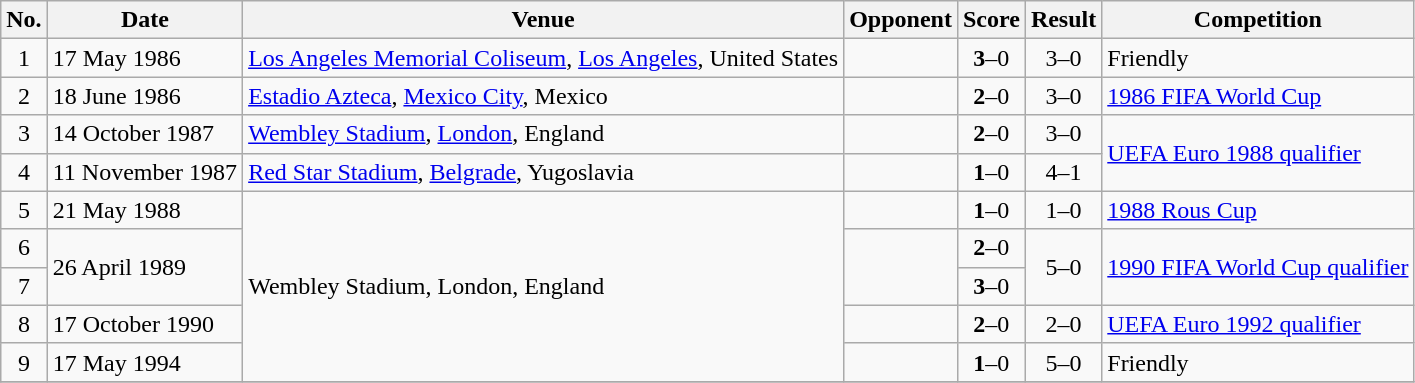<table class="wikitable sortable">
<tr>
<th scope="col">No.</th>
<th scope="col">Date</th>
<th scope="col">Venue</th>
<th scope="col">Opponent</th>
<th scope="col">Score</th>
<th scope="col">Result</th>
<th scope="col">Competition</th>
</tr>
<tr>
<td align="center">1</td>
<td>17 May 1986</td>
<td><a href='#'>Los Angeles Memorial Coliseum</a>, <a href='#'>Los Angeles</a>, United States</td>
<td></td>
<td align="center"><strong>3</strong>–0</td>
<td align="center">3–0</td>
<td>Friendly</td>
</tr>
<tr>
<td align="center">2</td>
<td>18 June 1986</td>
<td><a href='#'>Estadio Azteca</a>, <a href='#'>Mexico City</a>, Mexico</td>
<td></td>
<td align="center"><strong>2</strong>–0</td>
<td align="center">3–0</td>
<td><a href='#'>1986 FIFA World Cup</a></td>
</tr>
<tr>
<td align="center">3</td>
<td>14 October 1987</td>
<td><a href='#'>Wembley Stadium</a>, <a href='#'>London</a>, England</td>
<td></td>
<td align="center"><strong>2</strong>–0</td>
<td align="center">3–0</td>
<td rowspan="2"><a href='#'>UEFA Euro 1988 qualifier</a></td>
</tr>
<tr>
<td align="center">4</td>
<td>11 November 1987</td>
<td><a href='#'>Red Star Stadium</a>, <a href='#'>Belgrade</a>, Yugoslavia</td>
<td></td>
<td align="center"><strong>1</strong>–0</td>
<td align="center">4–1</td>
</tr>
<tr>
<td align="center">5</td>
<td>21 May 1988</td>
<td rowspan="5">Wembley Stadium, London, England</td>
<td></td>
<td align="center"><strong>1</strong>–0</td>
<td align="center">1–0</td>
<td><a href='#'>1988 Rous Cup</a></td>
</tr>
<tr>
<td align="center">6</td>
<td rowspan="2">26 April 1989</td>
<td rowspan="2"></td>
<td align="center"><strong>2</strong>–0</td>
<td rowspan="2" align="center">5–0</td>
<td rowspan="2"><a href='#'>1990 FIFA World Cup qualifier</a></td>
</tr>
<tr>
<td align="center">7</td>
<td align="center"><strong>3</strong>–0</td>
</tr>
<tr>
<td align="center">8</td>
<td>17 October 1990</td>
<td></td>
<td align="center"><strong>2</strong>–0</td>
<td align="center">2–0</td>
<td><a href='#'>UEFA Euro 1992 qualifier</a></td>
</tr>
<tr>
<td align="center">9</td>
<td>17 May 1994</td>
<td></td>
<td align="center"><strong>1</strong>–0</td>
<td align="center">5–0</td>
<td>Friendly</td>
</tr>
<tr>
</tr>
</table>
